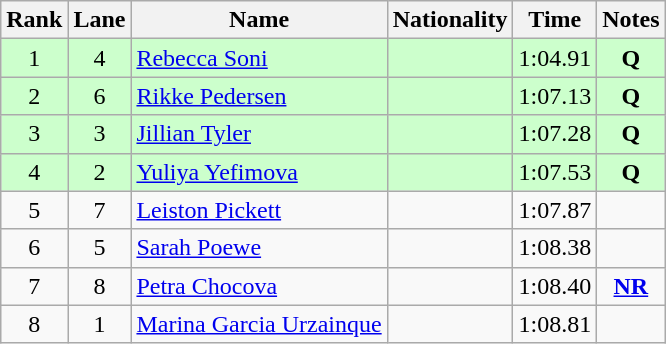<table class="wikitable sortable" style="text-align:center">
<tr>
<th>Rank</th>
<th>Lane</th>
<th>Name</th>
<th>Nationality</th>
<th>Time</th>
<th>Notes</th>
</tr>
<tr bgcolor=ccffcc>
<td>1</td>
<td>4</td>
<td align=left><a href='#'>Rebecca Soni</a></td>
<td align=left></td>
<td>1:04.91</td>
<td><strong>Q</strong></td>
</tr>
<tr bgcolor=ccffcc>
<td>2</td>
<td>6</td>
<td align=left><a href='#'>Rikke Pedersen</a></td>
<td align=left></td>
<td>1:07.13</td>
<td><strong>Q</strong></td>
</tr>
<tr bgcolor=ccffcc>
<td>3</td>
<td>3</td>
<td align=left><a href='#'>Jillian Tyler</a></td>
<td align=left></td>
<td>1:07.28</td>
<td><strong>Q</strong></td>
</tr>
<tr bgcolor=ccffcc>
<td>4</td>
<td>2</td>
<td align=left><a href='#'>Yuliya Yefimova</a></td>
<td align=left></td>
<td>1:07.53</td>
<td><strong>Q</strong></td>
</tr>
<tr>
<td>5</td>
<td>7</td>
<td align=left><a href='#'>Leiston Pickett</a></td>
<td align=left></td>
<td>1:07.87</td>
<td></td>
</tr>
<tr>
<td>6</td>
<td>5</td>
<td align=left><a href='#'>Sarah Poewe</a></td>
<td align=left></td>
<td>1:08.38</td>
<td></td>
</tr>
<tr>
<td>7</td>
<td>8</td>
<td align=left><a href='#'>Petra Chocova</a></td>
<td align=left></td>
<td>1:08.40</td>
<td><strong><a href='#'>NR</a></strong></td>
</tr>
<tr>
<td>8</td>
<td>1</td>
<td align=left><a href='#'>Marina Garcia Urzainque</a></td>
<td align=left></td>
<td>1:08.81</td>
<td></td>
</tr>
</table>
